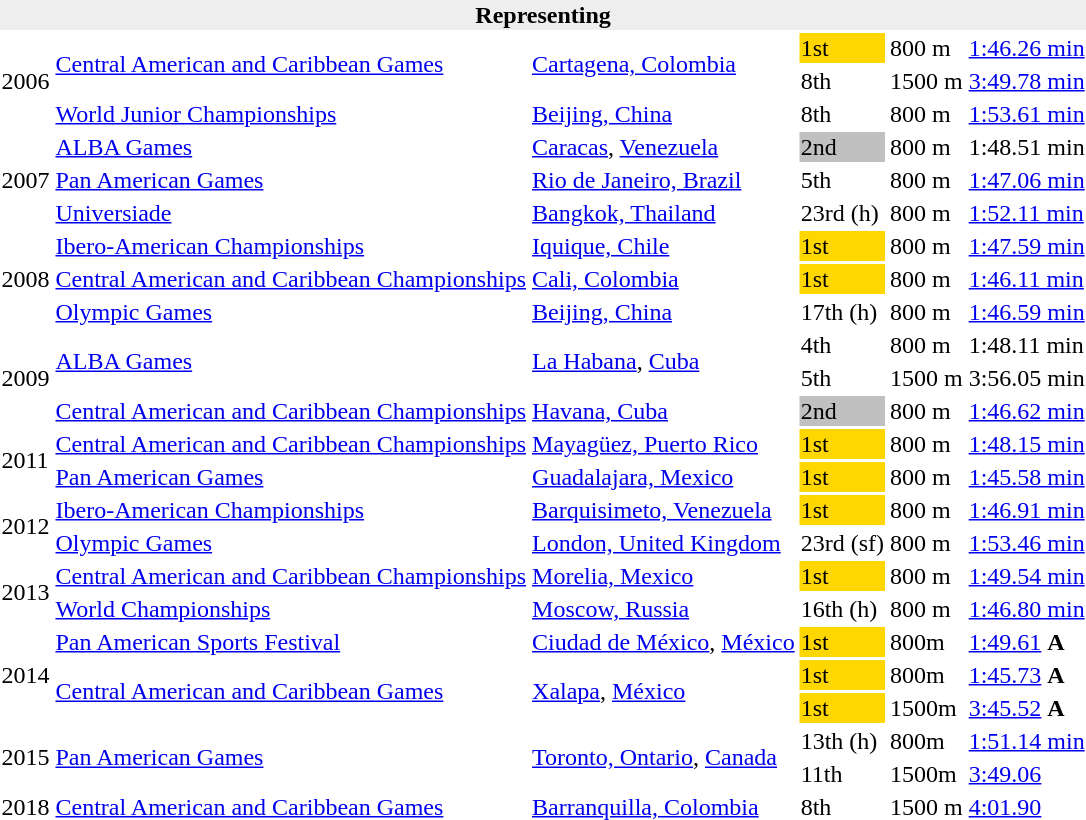<table>
<tr>
<th bgcolor="#eeeeee" colspan="6">Representing </th>
</tr>
<tr>
<td rowspan=3>2006</td>
<td rowspan=2><a href='#'>Central American and Caribbean Games</a></td>
<td rowspan=2><a href='#'>Cartagena, Colombia</a></td>
<td bgcolor=gold>1st</td>
<td>800 m</td>
<td><a href='#'>1:46.26 min</a></td>
</tr>
<tr>
<td>8th</td>
<td>1500 m</td>
<td><a href='#'>3:49.78 min</a></td>
</tr>
<tr>
<td><a href='#'>World Junior Championships</a></td>
<td><a href='#'>Beijing, China</a></td>
<td>8th</td>
<td>800 m</td>
<td><a href='#'>1:53.61 min</a></td>
</tr>
<tr>
<td rowspan=3>2007</td>
<td><a href='#'>ALBA Games</a></td>
<td><a href='#'>Caracas</a>, <a href='#'>Venezuela</a></td>
<td bgcolor=silver>2nd</td>
<td>800 m</td>
<td>1:48.51 min</td>
</tr>
<tr>
<td><a href='#'>Pan American Games</a></td>
<td><a href='#'>Rio de Janeiro, Brazil</a></td>
<td>5th</td>
<td>800 m</td>
<td><a href='#'>1:47.06 min</a></td>
</tr>
<tr>
<td><a href='#'>Universiade</a></td>
<td><a href='#'>Bangkok, Thailand</a></td>
<td>23rd (h)</td>
<td>800 m</td>
<td><a href='#'>1:52.11 min</a></td>
</tr>
<tr>
<td rowspan=3>2008</td>
<td><a href='#'>Ibero-American Championships</a></td>
<td><a href='#'>Iquique, Chile</a></td>
<td bgcolor=gold>1st</td>
<td>800 m</td>
<td><a href='#'>1:47.59 min</a></td>
</tr>
<tr>
<td><a href='#'>Central American and Caribbean Championships</a></td>
<td><a href='#'>Cali, Colombia</a></td>
<td bgcolor=gold>1st</td>
<td>800 m</td>
<td><a href='#'>1:46.11 min</a></td>
</tr>
<tr>
<td><a href='#'>Olympic Games</a></td>
<td><a href='#'>Beijing, China</a></td>
<td>17th (h)</td>
<td>800 m</td>
<td><a href='#'>1:46.59 min</a></td>
</tr>
<tr>
<td rowspan=3>2009</td>
<td rowspan=2><a href='#'>ALBA Games</a></td>
<td rowspan=2><a href='#'>La Habana</a>, <a href='#'>Cuba</a></td>
<td>4th</td>
<td>800 m</td>
<td>1:48.11 min</td>
</tr>
<tr>
<td>5th</td>
<td>1500 m</td>
<td>3:56.05 min</td>
</tr>
<tr>
<td><a href='#'>Central American and Caribbean Championships</a></td>
<td><a href='#'>Havana, Cuba</a></td>
<td bgcolor=silver>2nd</td>
<td>800 m</td>
<td><a href='#'>1:46.62 min</a></td>
</tr>
<tr>
<td rowspan=2>2011</td>
<td><a href='#'>Central American and Caribbean Championships</a></td>
<td><a href='#'>Mayagüez, Puerto Rico</a></td>
<td bgcolor=gold>1st</td>
<td>800 m</td>
<td><a href='#'>1:48.15 min</a></td>
</tr>
<tr>
<td><a href='#'>Pan American Games</a></td>
<td><a href='#'>Guadalajara, Mexico</a></td>
<td bgcolor=gold>1st</td>
<td>800 m</td>
<td><a href='#'>1:45.58 min</a></td>
</tr>
<tr>
<td rowspan=2>2012</td>
<td><a href='#'>Ibero-American Championships</a></td>
<td><a href='#'>Barquisimeto, Venezuela</a></td>
<td bgcolor=gold>1st</td>
<td>800 m</td>
<td><a href='#'>1:46.91 min</a></td>
</tr>
<tr>
<td><a href='#'>Olympic Games</a></td>
<td><a href='#'>London, United Kingdom</a></td>
<td>23rd (sf)</td>
<td>800 m</td>
<td><a href='#'>1:53.46 min</a></td>
</tr>
<tr>
<td rowspan=2>2013</td>
<td><a href='#'>Central American and Caribbean Championships</a></td>
<td><a href='#'>Morelia, Mexico</a></td>
<td bgcolor=gold>1st</td>
<td>800 m</td>
<td><a href='#'>1:49.54 min</a></td>
</tr>
<tr>
<td><a href='#'>World Championships</a></td>
<td><a href='#'>Moscow, Russia</a></td>
<td>16th (h)</td>
<td>800 m</td>
<td><a href='#'>1:46.80 min</a></td>
</tr>
<tr>
<td rowspan=3>2014</td>
<td><a href='#'>Pan American Sports Festival</a></td>
<td><a href='#'>Ciudad de México</a>, <a href='#'>México</a></td>
<td bgcolor=gold>1st</td>
<td>800m</td>
<td><a href='#'>1:49.61</a> <strong>A</strong></td>
</tr>
<tr>
<td rowspan=2><a href='#'>Central American and Caribbean Games</a></td>
<td rowspan=2><a href='#'>Xalapa</a>, <a href='#'>México</a></td>
<td bgcolor=gold>1st</td>
<td>800m</td>
<td><a href='#'>1:45.73</a> <strong>A</strong></td>
</tr>
<tr>
<td bgcolor=gold>1st</td>
<td>1500m</td>
<td><a href='#'>3:45.52</a> <strong>A</strong></td>
</tr>
<tr>
<td rowspan=2>2015</td>
<td rowspan=2><a href='#'>Pan American Games</a></td>
<td rowspan=2><a href='#'>Toronto, Ontario</a>, <a href='#'>Canada</a></td>
<td>13th (h)</td>
<td>800m</td>
<td><a href='#'>1:51.14 min</a></td>
</tr>
<tr>
<td>11th</td>
<td>1500m</td>
<td><a href='#'>3:49.06</a></td>
</tr>
<tr>
<td>2018</td>
<td><a href='#'>Central American and Caribbean Games</a></td>
<td><a href='#'>Barranquilla, Colombia</a></td>
<td>8th</td>
<td>1500 m</td>
<td><a href='#'>4:01.90</a></td>
</tr>
</table>
